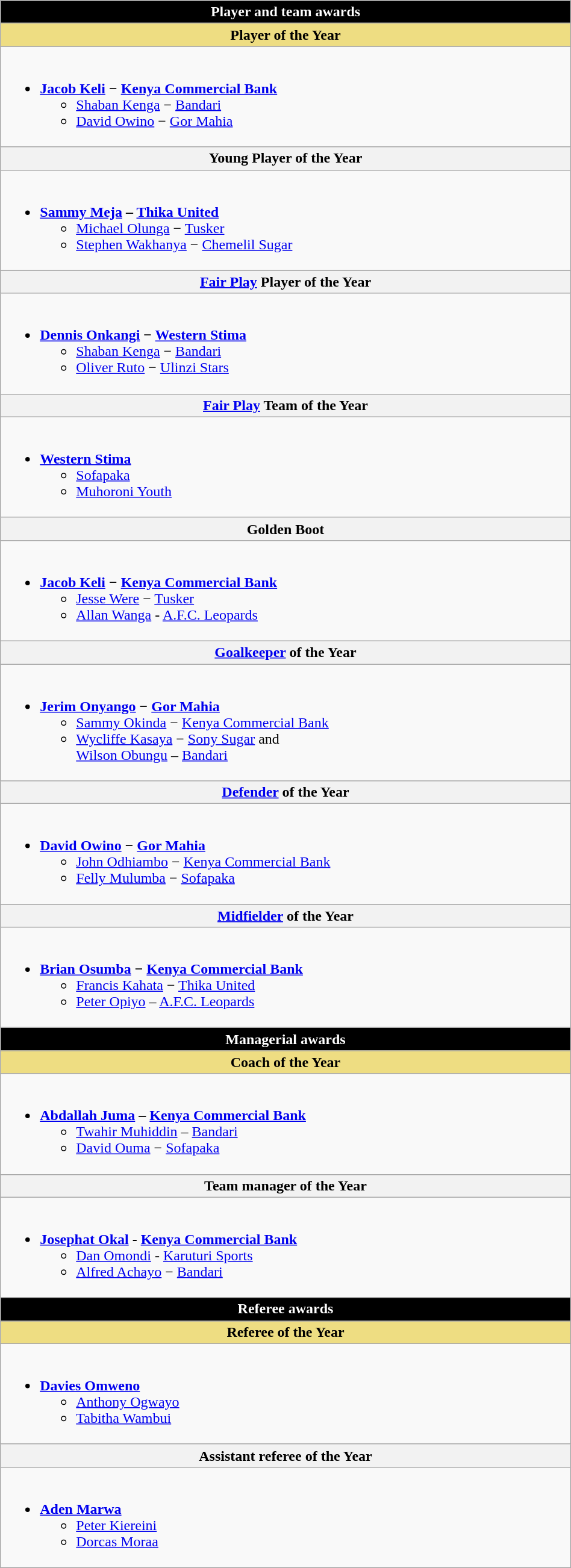<table class="wikitable" width="50%">
<tr>
<th style="background:#000000; color: #FFFFFF">Player and team awards</th>
</tr>
<tr>
<th style="background:#EEDD82;">Player of the Year</th>
</tr>
<tr>
<td valign="top"><br><ul><li><strong> <a href='#'>Jacob Keli</a> − <a href='#'>Kenya Commercial Bank</a></strong><ul><li> <a href='#'>Shaban Kenga</a> − <a href='#'>Bandari</a></li><li> <a href='#'>David Owino</a> − <a href='#'>Gor Mahia</a></li></ul></li></ul></td>
</tr>
<tr>
<th>Young Player of the Year</th>
</tr>
<tr>
<td valign="top"><br><ul><li><strong> <a href='#'>Sammy Meja</a> – <a href='#'>Thika United</a></strong><ul><li> <a href='#'>Michael Olunga</a> − <a href='#'>Tusker</a></li><li> <a href='#'>Stephen Wakhanya</a> − <a href='#'>Chemelil Sugar</a></li></ul></li></ul></td>
</tr>
<tr>
<th><a href='#'>Fair Play</a> Player of the Year</th>
</tr>
<tr>
<td valign="top"><br><ul><li><strong> <a href='#'>Dennis Onkangi</a> − <a href='#'>Western Stima</a></strong><ul><li> <a href='#'>Shaban Kenga</a> − <a href='#'>Bandari</a></li><li> <a href='#'>Oliver Ruto</a> − <a href='#'>Ulinzi Stars</a></li></ul></li></ul></td>
</tr>
<tr>
<th><a href='#'>Fair Play</a> Team of the Year</th>
</tr>
<tr>
<td valign="top"><br><ul><li><strong><a href='#'>Western Stima</a></strong><ul><li><a href='#'>Sofapaka</a></li><li><a href='#'>Muhoroni Youth</a></li></ul></li></ul></td>
</tr>
<tr>
<th>Golden Boot</th>
</tr>
<tr>
<td valign="top"><br><ul><li><strong> <a href='#'>Jacob Keli</a> − <a href='#'>Kenya Commercial Bank</a></strong><ul><li> <a href='#'>Jesse Were</a> − <a href='#'>Tusker</a></li><li> <a href='#'>Allan Wanga</a> - <a href='#'>A.F.C. Leopards</a></li></ul></li></ul></td>
</tr>
<tr>
<th><a href='#'>Goalkeeper</a> of the Year</th>
</tr>
<tr>
<td valign="top"><br><ul><li><strong> <a href='#'>Jerim Onyango</a> − <a href='#'>Gor Mahia</a></strong><ul><li> <a href='#'>Sammy Okinda</a> − <a href='#'>Kenya Commercial Bank</a></li><li> <a href='#'>Wycliffe Kasaya</a> − <a href='#'>Sony Sugar</a> and<br> <a href='#'>Wilson Obungu</a> – <a href='#'>Bandari</a></li></ul></li></ul></td>
</tr>
<tr>
<th><a href='#'>Defender</a> of the Year</th>
</tr>
<tr>
<td valign="top"><br><ul><li><strong> <a href='#'>David Owino</a> − <a href='#'>Gor Mahia</a></strong><ul><li> <a href='#'>John Odhiambo</a> − <a href='#'>Kenya Commercial Bank</a></li><li> <a href='#'>Felly Mulumba</a> − <a href='#'>Sofapaka</a></li></ul></li></ul></td>
</tr>
<tr>
<th><a href='#'>Midfielder</a> of the Year</th>
</tr>
<tr>
<td valign="top"><br><ul><li><strong> <a href='#'>Brian Osumba</a> − <a href='#'>Kenya Commercial Bank</a></strong><ul><li> <a href='#'>Francis Kahata</a> − <a href='#'>Thika United</a></li><li> <a href='#'>Peter Opiyo</a> – <a href='#'>A.F.C. Leopards</a></li></ul></li></ul></td>
</tr>
<tr>
<th style="background:#000000; color: #FFFFFF">Managerial awards</th>
</tr>
<tr>
<th style="background:#EEDD82;">Coach of the Year</th>
</tr>
<tr>
<td valign="top"><br><ul><li><strong> <a href='#'>Abdallah Juma</a> – <a href='#'>Kenya Commercial Bank</a></strong><ul><li> <a href='#'>Twahir Muhiddin</a> – <a href='#'>Bandari</a></li><li> <a href='#'>David Ouma</a> − <a href='#'>Sofapaka</a></li></ul></li></ul></td>
</tr>
<tr>
<th>Team manager of the Year</th>
</tr>
<tr>
<td valign="top"><br><ul><li><strong> <a href='#'>Josephat Okal</a> - <a href='#'>Kenya Commercial Bank</a></strong><ul><li> <a href='#'>Dan Omondi</a> - <a href='#'>Karuturi Sports</a></li><li> <a href='#'>Alfred Achayo</a> − <a href='#'>Bandari</a></li></ul></li></ul></td>
</tr>
<tr>
<th style="background:#000000; color: #FFFFFF">Referee awards</th>
</tr>
<tr>
</tr>
<tr>
<th style="background:#EEDD82;">Referee of the Year</th>
</tr>
<tr>
<td valign="top"><br><ul><li><strong><a href='#'>Davies Omweno</a></strong><ul><li><a href='#'>Anthony Ogwayo</a></li><li><a href='#'>Tabitha Wambui</a></li></ul></li></ul></td>
</tr>
<tr>
<th>Assistant referee of the Year</th>
</tr>
<tr>
<td valign="top"><br><ul><li><strong><a href='#'>Aden Marwa</a></strong><ul><li><a href='#'>Peter Kiereini</a></li><li><a href='#'>Dorcas Moraa</a></li></ul></li></ul></td>
</tr>
</table>
